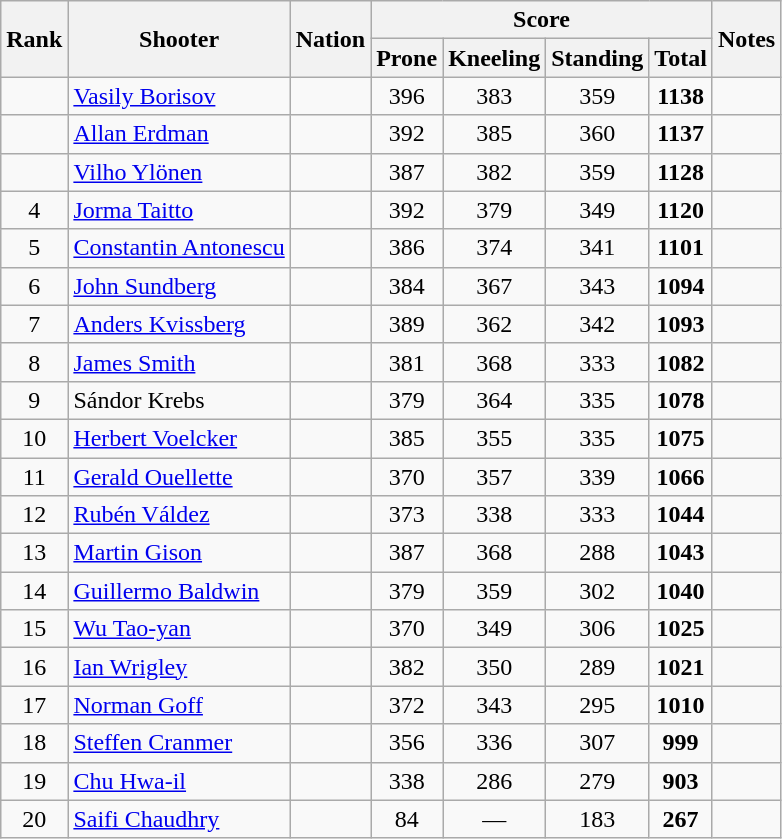<table class="wikitable sortable" style="text-align:center">
<tr>
<th rowspan=2>Rank</th>
<th rowspan=2>Shooter</th>
<th rowspan=2>Nation</th>
<th colspan=4>Score</th>
<th rowspan=2>Notes</th>
</tr>
<tr>
<th>Prone</th>
<th>Kneeling</th>
<th>Standing</th>
<th>Total</th>
</tr>
<tr>
<td></td>
<td align=left><a href='#'>Vasily Borisov</a></td>
<td align=left></td>
<td>396 <strong></strong></td>
<td>383</td>
<td>359</td>
<td><strong>1138</strong></td>
<td></td>
</tr>
<tr>
<td></td>
<td align=left><a href='#'>Allan Erdman</a></td>
<td align=left></td>
<td>392</td>
<td>385</td>
<td>360</td>
<td><strong>1137</strong></td>
<td></td>
</tr>
<tr>
<td></td>
<td align=left><a href='#'>Vilho Ylönen</a></td>
<td align=left></td>
<td>387</td>
<td>382</td>
<td>359</td>
<td><strong>1128</strong></td>
<td></td>
</tr>
<tr>
<td>4</td>
<td align=left><a href='#'>Jorma Taitto</a></td>
<td align=left></td>
<td>392</td>
<td>379</td>
<td>349</td>
<td><strong>1120</strong></td>
<td></td>
</tr>
<tr>
<td>5</td>
<td align=left><a href='#'>Constantin Antonescu</a></td>
<td align=left></td>
<td>386</td>
<td>374</td>
<td>341</td>
<td><strong>1101</strong></td>
<td></td>
</tr>
<tr>
<td>6</td>
<td align=left><a href='#'>John Sundberg</a></td>
<td align=left></td>
<td>384</td>
<td>367</td>
<td>343</td>
<td><strong>1094</strong></td>
<td></td>
</tr>
<tr>
<td>7</td>
<td align=left><a href='#'>Anders Kvissberg</a></td>
<td align=left></td>
<td>389</td>
<td>362</td>
<td>342</td>
<td><strong>1093</strong></td>
<td></td>
</tr>
<tr>
<td>8</td>
<td align=left><a href='#'>James Smith</a></td>
<td align=left></td>
<td>381</td>
<td>368</td>
<td>333</td>
<td><strong>1082</strong></td>
<td></td>
</tr>
<tr>
<td>9</td>
<td align=left>Sándor Krebs</td>
<td align=left></td>
<td>379</td>
<td>364</td>
<td>335</td>
<td><strong>1078</strong></td>
<td></td>
</tr>
<tr>
<td>10</td>
<td align=left><a href='#'>Herbert Voelcker</a></td>
<td align=left></td>
<td>385</td>
<td>355</td>
<td>335</td>
<td><strong>1075</strong></td>
<td></td>
</tr>
<tr>
<td>11</td>
<td align=left><a href='#'>Gerald Ouellette</a></td>
<td align=left></td>
<td>370</td>
<td>357</td>
<td>339</td>
<td><strong>1066</strong></td>
<td></td>
</tr>
<tr>
<td>12</td>
<td align=left><a href='#'>Rubén Váldez</a></td>
<td align=left></td>
<td>373</td>
<td>338</td>
<td>333</td>
<td><strong>1044</strong></td>
<td></td>
</tr>
<tr>
<td>13</td>
<td align=left><a href='#'>Martin Gison</a></td>
<td align=left></td>
<td>387</td>
<td>368</td>
<td>288</td>
<td><strong>1043</strong></td>
<td></td>
</tr>
<tr>
<td>14</td>
<td align=left><a href='#'>Guillermo Baldwin</a></td>
<td align=left></td>
<td>379</td>
<td>359</td>
<td>302</td>
<td><strong>1040</strong></td>
<td></td>
</tr>
<tr>
<td>15</td>
<td align=left><a href='#'>Wu Tao-yan</a></td>
<td align=left></td>
<td>370</td>
<td>349</td>
<td>306</td>
<td><strong>1025</strong></td>
<td></td>
</tr>
<tr>
<td>16</td>
<td align=left><a href='#'>Ian Wrigley</a></td>
<td align=left></td>
<td>382</td>
<td>350</td>
<td>289</td>
<td><strong>1021</strong></td>
<td></td>
</tr>
<tr>
<td>17</td>
<td align=left><a href='#'>Norman Goff</a></td>
<td align=left></td>
<td>372</td>
<td>343</td>
<td>295</td>
<td><strong>1010</strong></td>
<td></td>
</tr>
<tr>
<td>18</td>
<td align=left><a href='#'>Steffen Cranmer</a></td>
<td align=left></td>
<td>356</td>
<td>336</td>
<td>307</td>
<td><strong>999</strong></td>
<td></td>
</tr>
<tr>
<td>19</td>
<td align=left><a href='#'>Chu Hwa-il</a></td>
<td align=left></td>
<td>338</td>
<td>286</td>
<td>279</td>
<td><strong>903</strong></td>
<td></td>
</tr>
<tr>
<td>20</td>
<td align=left><a href='#'>Saifi Chaudhry</a></td>
<td align=left></td>
<td>84</td>
<td data-sort-value=0>—</td>
<td>183</td>
<td><strong>267</strong></td>
<td></td>
</tr>
</table>
